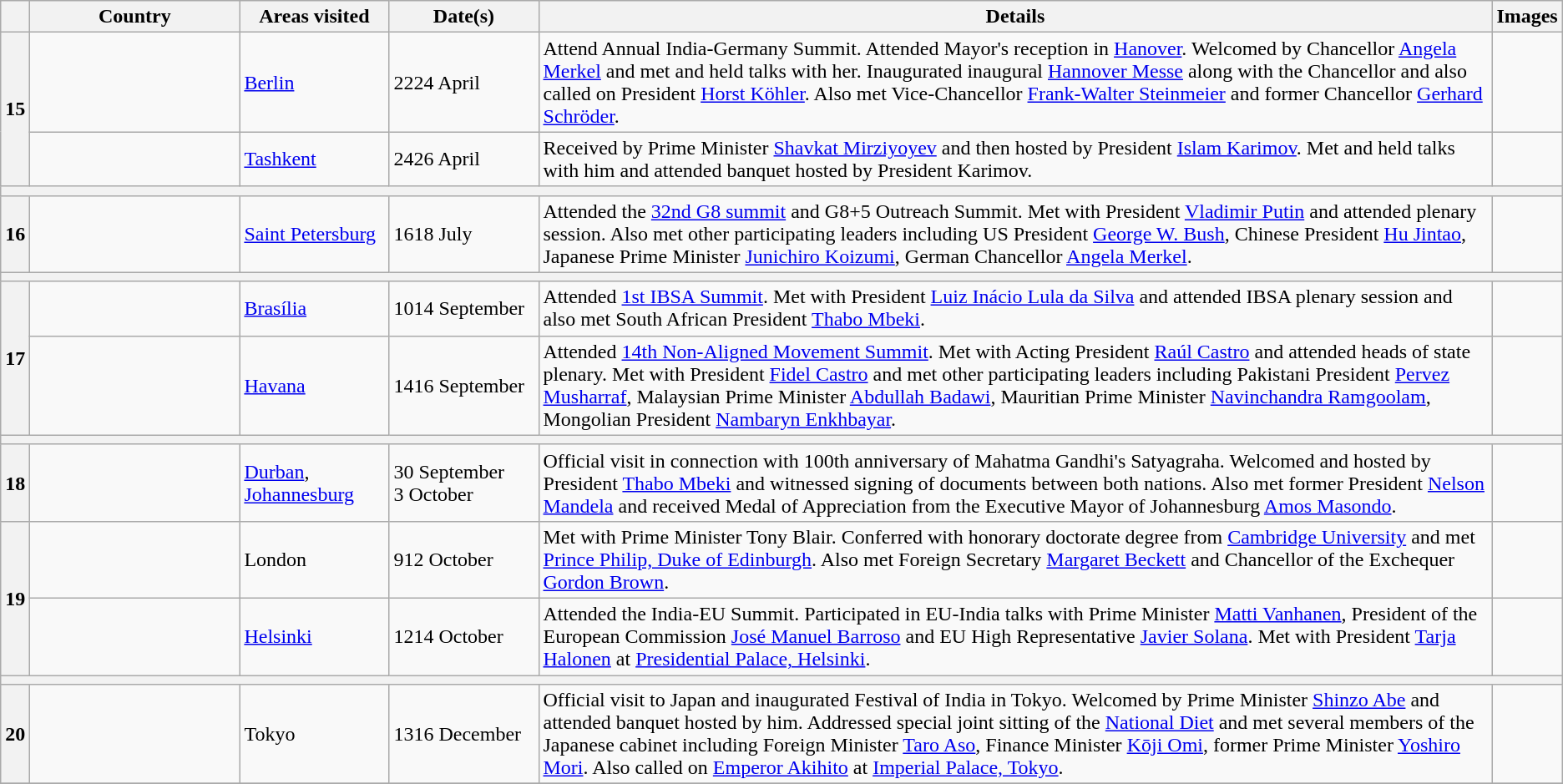<table class="wikitable outercollapse sortable">
<tr>
<th></th>
<th style="width:10em">Country</th>
<th style="width:7em">Areas visited</th>
<th style="width:7em">Date(s)</th>
<th class="unsortable">Details</th>
<th class="unsortable">Images</th>
</tr>
<tr>
<th rowspan="2">15</th>
<td></td>
<td><a href='#'>Berlin</a></td>
<td>2224 April</td>
<td>Attend Annual India-Germany Summit. Attended Mayor's reception in <a href='#'>Hanover</a>. Welcomed by Chancellor <a href='#'>Angela Merkel</a> and met and held talks with her. Inaugurated inaugural <a href='#'>Hannover Messe</a> along with the Chancellor and also called on President <a href='#'>Horst Köhler</a>. Also met Vice-Chancellor <a href='#'>Frank-Walter Steinmeier</a> and former Chancellor <a href='#'>Gerhard Schröder</a>.</td>
<td></td>
</tr>
<tr>
<td></td>
<td><a href='#'>Tashkent</a></td>
<td>2426 April</td>
<td>Received by Prime Minister <a href='#'>Shavkat Mirziyoyev</a> and then hosted by President <a href='#'>Islam Karimov</a>. Met and held talks with him and attended banquet hosted by President Karimov.</td>
<td></td>
</tr>
<tr>
<th colspan="6"></th>
</tr>
<tr>
<th>16</th>
<td></td>
<td><a href='#'>Saint Petersburg</a></td>
<td>1618 July</td>
<td>Attended the <a href='#'>32nd G8 summit</a> and G8+5 Outreach Summit. Met with President <a href='#'>Vladimir Putin</a> and attended plenary session. Also met other participating leaders including US President <a href='#'>George W. Bush</a>, Chinese President <a href='#'>Hu Jintao</a>, Japanese Prime Minister <a href='#'>Junichiro Koizumi</a>, German Chancellor <a href='#'>Angela Merkel</a>.</td>
<td></td>
</tr>
<tr>
<th colspan="6"></th>
</tr>
<tr>
<th rowspan="2">17</th>
<td></td>
<td><a href='#'>Brasília</a></td>
<td>1014 September</td>
<td>Attended <a href='#'>1st IBSA Summit</a>. Met with President <a href='#'>Luiz Inácio Lula da Silva</a> and attended IBSA plenary session and also met South African President <a href='#'>Thabo Mbeki</a>.</td>
<td></td>
</tr>
<tr>
<td></td>
<td><a href='#'>Havana</a></td>
<td>1416 September</td>
<td>Attended <a href='#'>14th Non-Aligned Movement Summit</a>. Met with Acting President <a href='#'>Raúl Castro</a> and attended heads of state plenary. Met with President <a href='#'>Fidel Castro</a> and met other participating leaders including Pakistani President <a href='#'>Pervez Musharraf</a>, Malaysian Prime Minister <a href='#'>Abdullah Badawi</a>, Mauritian Prime Minister <a href='#'>Navinchandra Ramgoolam</a>, Mongolian President <a href='#'>Nambaryn Enkhbayar</a>.</td>
<td></td>
</tr>
<tr>
<th colspan="6"></th>
</tr>
<tr>
<th>18</th>
<td></td>
<td><a href='#'>Durban</a>, <a href='#'>Johannesburg</a></td>
<td>30 September<br>3 October</td>
<td>Official visit in connection with 100th anniversary of Mahatma Gandhi's Satyagraha. Welcomed and hosted by President <a href='#'>Thabo Mbeki</a> and witnessed signing of documents between both nations. Also met former President <a href='#'>Nelson Mandela</a> and received Medal of Appreciation from the Executive Mayor of Johannesburg <a href='#'>Amos Masondo</a>.</td>
<td></td>
</tr>
<tr>
<th rowspan="2">19</th>
<td></td>
<td>London</td>
<td>912 October</td>
<td>Met with Prime Minister Tony Blair. Conferred with honorary doctorate degree from <a href='#'>Cambridge University</a> and met <a href='#'>Prince Philip, Duke of Edinburgh</a>. Also met Foreign Secretary <a href='#'>Margaret Beckett</a> and Chancellor of the Exchequer <a href='#'>Gordon Brown</a>.</td>
<td></td>
</tr>
<tr>
<td></td>
<td><a href='#'>Helsinki</a></td>
<td>1214 October</td>
<td>Attended the India-EU Summit. Participated in EU-India talks with Prime Minister <a href='#'>Matti Vanhanen</a>, President of the European Commission <a href='#'>José Manuel Barroso</a> and EU High Representative <a href='#'>Javier Solana</a>. Met with President <a href='#'>Tarja Halonen</a> at <a href='#'>Presidential Palace, Helsinki</a>.</td>
<td></td>
</tr>
<tr>
<th colspan="6"></th>
</tr>
<tr>
<th>20</th>
<td></td>
<td>Tokyo</td>
<td>1316 December</td>
<td>Official visit to Japan and inaugurated Festival of India in Tokyo. Welcomed by Prime Minister <a href='#'>Shinzo Abe</a> and attended banquet hosted by him. Addressed special joint sitting of the <a href='#'>National Diet</a> and met several members of the Japanese cabinet including Foreign Minister <a href='#'>Taro Aso</a>, Finance Minister <a href='#'>Kōji Omi</a>, former Prime Minister <a href='#'>Yoshiro Mori</a>. Also called on <a href='#'>Emperor Akihito</a> at <a href='#'>Imperial Palace, Tokyo</a>.</td>
<td></td>
</tr>
<tr>
</tr>
</table>
